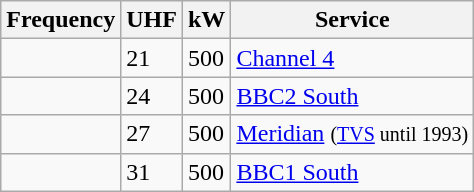<table class="wikitable sortable">
<tr>
<th>Frequency</th>
<th>UHF</th>
<th>kW</th>
<th>Service</th>
</tr>
<tr>
<td></td>
<td>21</td>
<td>500</td>
<td><a href='#'>Channel 4</a></td>
</tr>
<tr>
<td></td>
<td>24</td>
<td>500</td>
<td><a href='#'>BBC2 South</a></td>
</tr>
<tr>
<td></td>
<td>27</td>
<td>500</td>
<td><a href='#'>Meridian</a> <small>(<a href='#'>TVS</a> until 1993)</small></td>
</tr>
<tr>
<td></td>
<td>31</td>
<td>500</td>
<td><a href='#'>BBC1 South</a></td>
</tr>
</table>
